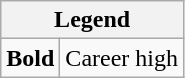<table class="wikitable">
<tr>
<th colspan="2">Legend</th>
</tr>
<tr>
<td><strong>Bold</strong></td>
<td>Career high</td>
</tr>
</table>
